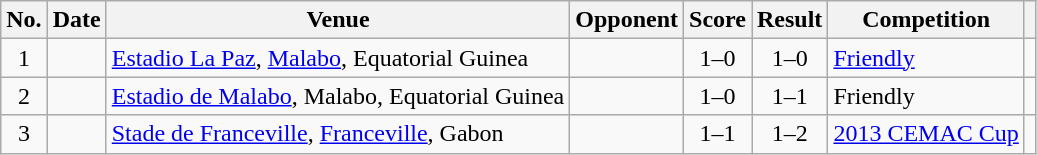<table class="wikitable sortable">
<tr>
<th scope="col">No.</th>
<th scope="col">Date</th>
<th scope="col">Venue</th>
<th scope="col">Opponent</th>
<th scope="col">Score</th>
<th scope="col">Result</th>
<th scope="col">Competition</th>
<th scope="col" class="unsortable"></th>
</tr>
<tr>
<td style="text-align:center">1</td>
<td></td>
<td><a href='#'>Estadio La Paz</a>, <a href='#'>Malabo</a>, Equatorial Guinea</td>
<td></td>
<td style="text-align:center">1–0</td>
<td style="text-align:center">1–0</td>
<td><a href='#'>Friendly</a></td>
<td></td>
</tr>
<tr>
<td style="text-align:center">2</td>
<td></td>
<td><a href='#'>Estadio de Malabo</a>, Malabo, Equatorial Guinea</td>
<td></td>
<td style="text-align:center">1–0</td>
<td style="text-align:center">1–1</td>
<td>Friendly</td>
<td></td>
</tr>
<tr>
<td style="text-align:center">3</td>
<td></td>
<td><a href='#'>Stade de Franceville</a>, <a href='#'>Franceville</a>, Gabon</td>
<td></td>
<td style="text-align:center">1–1</td>
<td style="text-align:center">1–2</td>
<td><a href='#'>2013 CEMAC Cup</a></td>
<td></td>
</tr>
</table>
